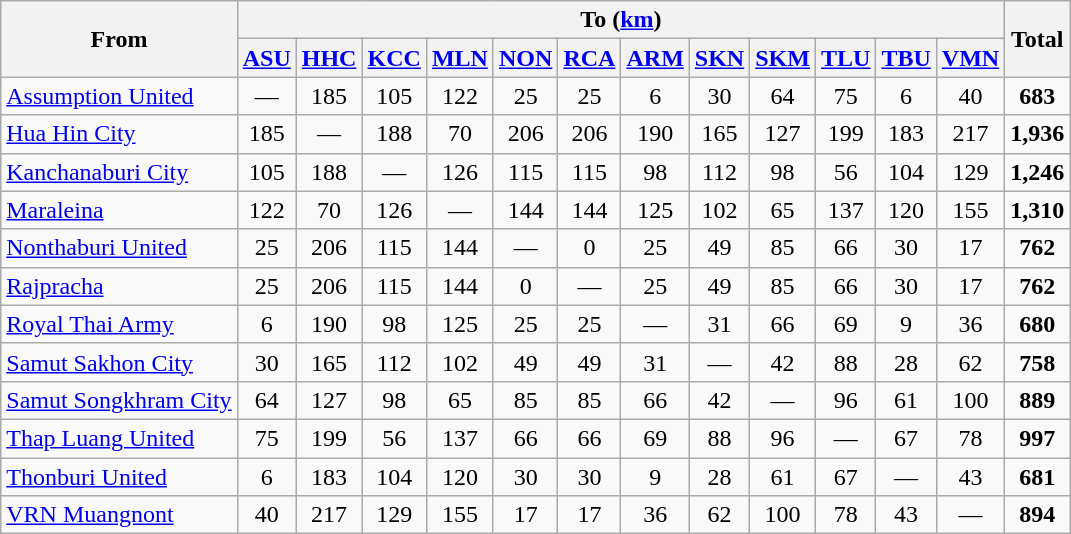<table class="wikitable sortable">
<tr>
<th rowspan=2>From</th>
<th colspan=12>To (<a href='#'>km</a>)</th>
<th rowspan=2>Total</th>
</tr>
<tr>
<th><a href='#'>ASU</a></th>
<th><a href='#'>HHC</a></th>
<th><a href='#'>KCC</a></th>
<th><a href='#'>MLN</a></th>
<th><a href='#'>NON</a></th>
<th><a href='#'>RCA</a></th>
<th><a href='#'>ARM</a></th>
<th><a href='#'>SKN</a></th>
<th><a href='#'>SKM</a></th>
<th><a href='#'>TLU</a></th>
<th><a href='#'>TBU</a></th>
<th><a href='#'>VMN</a></th>
</tr>
<tr>
<td><a href='#'>Assumption United</a></td>
<td align="center">—</td>
<td align="center">185</td>
<td align="center">105</td>
<td align="center">122</td>
<td align="center">25</td>
<td align="center">25</td>
<td align="center">6</td>
<td align="center">30</td>
<td align="center">64</td>
<td align="center">75</td>
<td align="center">6</td>
<td align="center">40</td>
<td align="center"><strong>683</strong></td>
</tr>
<tr>
<td><a href='#'>Hua Hin City</a></td>
<td align="center">185</td>
<td align="center">—</td>
<td align="center">188</td>
<td align="center">70</td>
<td align="center">206</td>
<td align="center">206</td>
<td align="center">190</td>
<td align="center">165</td>
<td align="center">127</td>
<td align="center">199</td>
<td align="center">183</td>
<td align="center">217</td>
<td align="center"><strong>1,936</strong></td>
</tr>
<tr>
<td><a href='#'>Kanchanaburi City</a></td>
<td align="center">105</td>
<td align="center">188</td>
<td align="center">—</td>
<td align="center">126</td>
<td align="center">115</td>
<td align="center">115</td>
<td align="center">98</td>
<td align="center">112</td>
<td align="center">98</td>
<td align="center">56</td>
<td align="center">104</td>
<td align="center">129</td>
<td align="center"><strong>1,246</strong></td>
</tr>
<tr>
<td><a href='#'>Maraleina</a></td>
<td align="center">122</td>
<td align="center">70</td>
<td align="center">126</td>
<td align="center">—</td>
<td align="center">144</td>
<td align="center">144</td>
<td align="center">125</td>
<td align="center">102</td>
<td align="center">65</td>
<td align="center">137</td>
<td align="center">120</td>
<td align="center">155</td>
<td align="center"><strong>1,310</strong></td>
</tr>
<tr>
<td><a href='#'>Nonthaburi United</a></td>
<td align="center">25</td>
<td align="center">206</td>
<td align="center">115</td>
<td align="center">144</td>
<td align="center">—</td>
<td align="center">0</td>
<td align="center">25</td>
<td align="center">49</td>
<td align="center">85</td>
<td align="center">66</td>
<td align="center">30</td>
<td align="center">17</td>
<td align="center"><strong>762</strong></td>
</tr>
<tr>
<td><a href='#'>Rajpracha</a></td>
<td align="center">25</td>
<td align="center">206</td>
<td align="center">115</td>
<td align="center">144</td>
<td align="center">0</td>
<td align="center">—</td>
<td align="center">25</td>
<td align="center">49</td>
<td align="center">85</td>
<td align="center">66</td>
<td align="center">30</td>
<td align="center">17</td>
<td align="center"><strong>762</strong></td>
</tr>
<tr>
<td><a href='#'>Royal Thai Army</a></td>
<td align="center">6</td>
<td align="center">190</td>
<td align="center">98</td>
<td align="center">125</td>
<td align="center">25</td>
<td align="center">25</td>
<td align="center">—</td>
<td align="center">31</td>
<td align="center">66</td>
<td align="center">69</td>
<td align="center">9</td>
<td align="center">36</td>
<td align="center"><strong>680</strong></td>
</tr>
<tr>
<td><a href='#'>Samut Sakhon City</a></td>
<td align="center">30</td>
<td align="center">165</td>
<td align="center">112</td>
<td align="center">102</td>
<td align="center">49</td>
<td align="center">49</td>
<td align="center">31</td>
<td align="center">—</td>
<td align="center">42</td>
<td align="center">88</td>
<td align="center">28</td>
<td align="center">62</td>
<td align="center"><strong>758</strong></td>
</tr>
<tr>
<td><a href='#'>Samut Songkhram City</a></td>
<td align="center">64</td>
<td align="center">127</td>
<td align="center">98</td>
<td align="center">65</td>
<td align="center">85</td>
<td align="center">85</td>
<td align="center">66</td>
<td align="center">42</td>
<td align="center">—</td>
<td align="center">96</td>
<td align="center">61</td>
<td align="center">100</td>
<td align="center"><strong>889</strong></td>
</tr>
<tr>
<td><a href='#'>Thap Luang United</a></td>
<td align="center">75</td>
<td align="center">199</td>
<td align="center">56</td>
<td align="center">137</td>
<td align="center">66</td>
<td align="center">66</td>
<td align="center">69</td>
<td align="center">88</td>
<td align="center">96</td>
<td align="center">—</td>
<td align="center">67</td>
<td align="center">78</td>
<td align="center"><strong>997</strong></td>
</tr>
<tr>
<td><a href='#'>Thonburi United</a></td>
<td align="center">6</td>
<td align="center">183</td>
<td align="center">104</td>
<td align="center">120</td>
<td align="center">30</td>
<td align="center">30</td>
<td align="center">9</td>
<td align="center">28</td>
<td align="center">61</td>
<td align="center">67</td>
<td align="center">—</td>
<td align="center">43</td>
<td align="center"><strong>681</strong></td>
</tr>
<tr>
<td><a href='#'>VRN Muangnont</a></td>
<td align="center">40</td>
<td align="center">217</td>
<td align="center">129</td>
<td align="center">155</td>
<td align="center">17</td>
<td align="center">17</td>
<td align="center">36</td>
<td align="center">62</td>
<td align="center">100</td>
<td align="center">78</td>
<td align="center">43</td>
<td align="center">—</td>
<td align="center"><strong>894</strong></td>
</tr>
</table>
